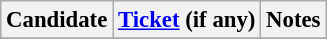<table class="wikitable" style="font-size: 95%">
<tr>
<th>Candidate</th>
<th><a href='#'>Ticket</a> (if any)</th>
<th>Notes</th>
</tr>
<tr>
</tr>
</table>
